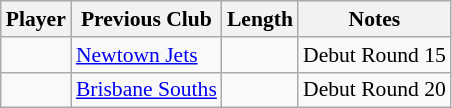<table class="wikitable" style="font-size:90%">
<tr bgcolor="#efefef">
<th>Player</th>
<th>Previous Club</th>
<th>Length</th>
<th>Notes</th>
</tr>
<tr>
<td align=left></td>
<td><a href='#'>Newtown Jets</a></td>
<td></td>
<td>Debut Round 15</td>
</tr>
<tr>
<td align=left></td>
<td><a href='#'>Brisbane Souths</a></td>
<td></td>
<td>Debut Round 20</td>
</tr>
</table>
